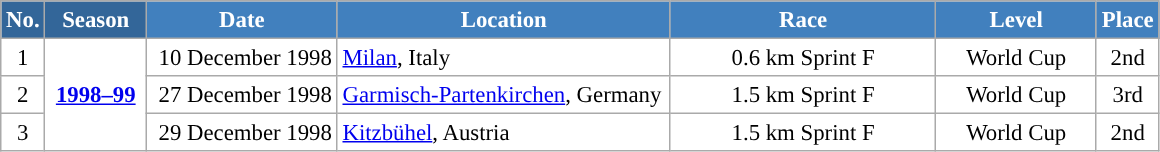<table class="wikitable sortable" style="font-size:95%; text-align:center; border:grey solid 1px; border-collapse:collapse; background:#ffffff;">
<tr style="background:#efefef;">
<th style="background-color:#369; color:white;">No.</th>
<th style="background-color:#369; color:white;">Season</th>
<th style="background-color:#4180be; color:white; width:120px;">Date</th>
<th style="background-color:#4180be; color:white; width:215px;">Location</th>
<th style="background-color:#4180be; color:white; width:170px;">Race</th>
<th style="background-color:#4180be; color:white; width:100px;">Level</th>
<th style="background-color:#4180be; color:white;">Place</th>
</tr>
<tr>
<td align=center>1</td>
<td rowspan=3 align=center><strong> <a href='#'>1998–99</a> </strong></td>
<td align=right>10 December 1998</td>
<td align=left> <a href='#'>Milan</a>, Italy</td>
<td>0.6 km Sprint F</td>
<td>World Cup</td>
<td>2nd</td>
</tr>
<tr>
<td align=center>2</td>
<td align=right>27 December 1998</td>
<td align=left> <a href='#'>Garmisch-Partenkirchen</a>, Germany</td>
<td>1.5 km Sprint F</td>
<td>World Cup</td>
<td>3rd</td>
</tr>
<tr>
<td align=center>3</td>
<td align=right>29 December 1998</td>
<td align=left> <a href='#'>Kitzbühel</a>, Austria</td>
<td>1.5 km Sprint F</td>
<td>World Cup</td>
<td>2nd</td>
</tr>
</table>
